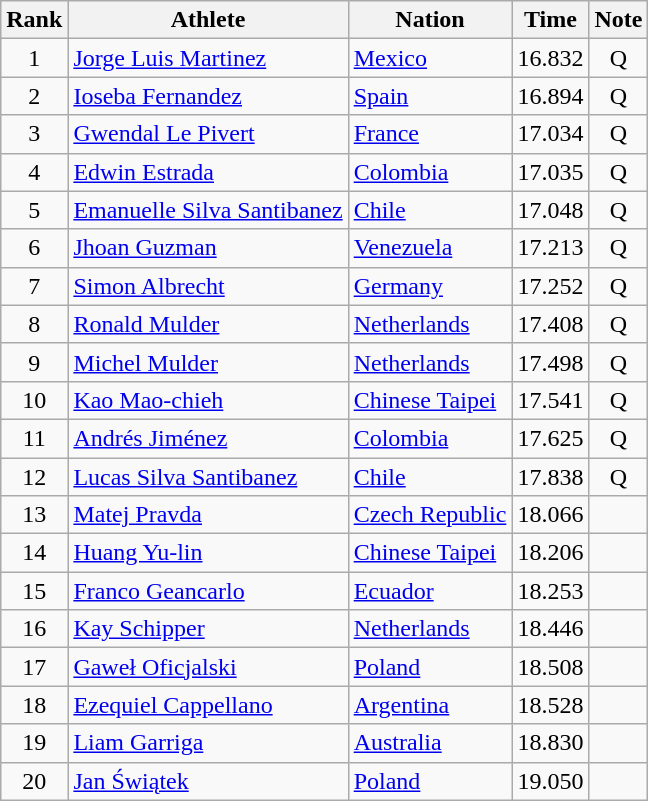<table class="wikitable sortable" style="text-align:center">
<tr>
<th>Rank</th>
<th>Athlete</th>
<th>Nation</th>
<th>Time</th>
<th>Note</th>
</tr>
<tr>
<td>1</td>
<td align=left><a href='#'>Jorge Luis Martinez</a></td>
<td align=left> <a href='#'>Mexico</a></td>
<td>16.832</td>
<td>Q</td>
</tr>
<tr>
<td>2</td>
<td align=left><a href='#'>Ioseba Fernandez</a></td>
<td align=left> <a href='#'>Spain</a></td>
<td>16.894</td>
<td>Q</td>
</tr>
<tr>
<td>3</td>
<td align=left><a href='#'>Gwendal Le Pivert</a></td>
<td align=left> <a href='#'>France</a></td>
<td>17.034</td>
<td>Q</td>
</tr>
<tr>
<td>4</td>
<td align=left><a href='#'>Edwin Estrada</a></td>
<td align=left> <a href='#'>Colombia</a></td>
<td>17.035</td>
<td>Q</td>
</tr>
<tr>
<td>5</td>
<td align=left><a href='#'>Emanuelle Silva Santibanez</a></td>
<td align=left> <a href='#'>Chile</a></td>
<td>17.048</td>
<td>Q</td>
</tr>
<tr>
<td>6</td>
<td align=left><a href='#'>Jhoan Guzman</a></td>
<td align=left> <a href='#'>Venezuela</a></td>
<td>17.213</td>
<td>Q</td>
</tr>
<tr>
<td>7</td>
<td align=left><a href='#'>Simon Albrecht</a></td>
<td align=left> <a href='#'>Germany</a></td>
<td>17.252</td>
<td>Q</td>
</tr>
<tr>
<td>8</td>
<td align=left><a href='#'>Ronald Mulder</a></td>
<td align=left> <a href='#'>Netherlands</a></td>
<td>17.408</td>
<td>Q</td>
</tr>
<tr>
<td>9</td>
<td align=left><a href='#'>Michel Mulder</a></td>
<td align=left> <a href='#'>Netherlands</a></td>
<td>17.498</td>
<td>Q</td>
</tr>
<tr>
<td>10</td>
<td align=left><a href='#'>Kao Mao-chieh</a></td>
<td align=left> <a href='#'>Chinese Taipei</a></td>
<td>17.541</td>
<td>Q</td>
</tr>
<tr>
<td>11</td>
<td align=left><a href='#'>Andrés Jiménez</a></td>
<td align=left> <a href='#'>Colombia</a></td>
<td>17.625</td>
<td>Q</td>
</tr>
<tr>
<td>12</td>
<td align=left><a href='#'>Lucas Silva Santibanez</a></td>
<td align=left> <a href='#'>Chile</a></td>
<td>17.838</td>
<td>Q</td>
</tr>
<tr>
<td>13</td>
<td align=left><a href='#'>Matej Pravda</a></td>
<td align=left> <a href='#'>Czech Republic</a></td>
<td>18.066</td>
<td></td>
</tr>
<tr>
<td>14</td>
<td align=left><a href='#'>Huang Yu-lin</a></td>
<td align=left> <a href='#'>Chinese Taipei</a></td>
<td>18.206</td>
<td></td>
</tr>
<tr>
<td>15</td>
<td align=left><a href='#'>Franco Geancarlo</a></td>
<td align=left> <a href='#'>Ecuador</a></td>
<td>18.253</td>
<td></td>
</tr>
<tr>
<td>16</td>
<td align=left><a href='#'>Kay Schipper</a></td>
<td align=left> <a href='#'>Netherlands</a></td>
<td>18.446</td>
<td></td>
</tr>
<tr>
<td>17</td>
<td align=left><a href='#'>Gaweł Oficjalski</a></td>
<td align=left> <a href='#'>Poland</a></td>
<td>18.508</td>
<td></td>
</tr>
<tr>
<td>18</td>
<td align=left><a href='#'>Ezequiel Cappellano</a></td>
<td align=left> <a href='#'>Argentina</a></td>
<td>18.528</td>
<td></td>
</tr>
<tr>
<td>19</td>
<td align=left><a href='#'>Liam Garriga</a></td>
<td align=left> <a href='#'>Australia</a></td>
<td>18.830</td>
<td></td>
</tr>
<tr>
<td>20</td>
<td align=left><a href='#'>Jan Świątek</a></td>
<td align=left> <a href='#'>Poland</a></td>
<td>19.050</td>
<td></td>
</tr>
</table>
